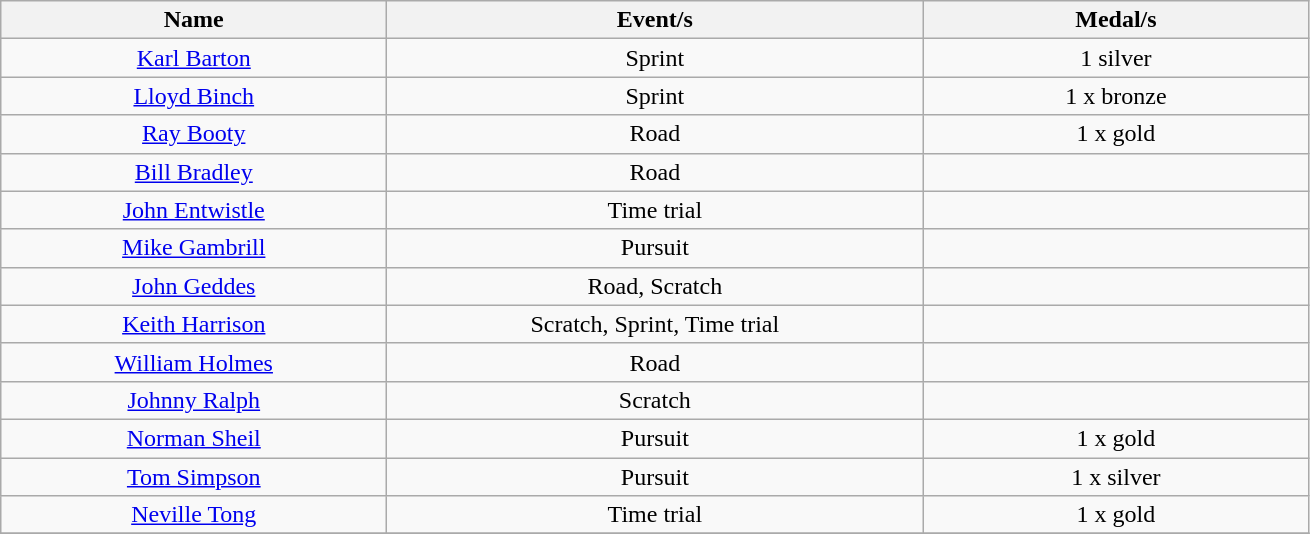<table class="wikitable" style="text-align: center">
<tr>
<th width=250>Name</th>
<th width=350>Event/s</th>
<th width=250>Medal/s</th>
</tr>
<tr>
<td><a href='#'>Karl Barton</a></td>
<td>Sprint</td>
<td>1 silver</td>
</tr>
<tr>
<td><a href='#'>Lloyd Binch</a></td>
<td>Sprint</td>
<td>1 x bronze</td>
</tr>
<tr>
<td><a href='#'>Ray Booty</a></td>
<td>Road</td>
<td>1 x gold</td>
</tr>
<tr>
<td><a href='#'>Bill Bradley</a></td>
<td>Road</td>
<td></td>
</tr>
<tr>
<td><a href='#'>John Entwistle</a></td>
<td>Time trial</td>
<td></td>
</tr>
<tr>
<td><a href='#'>Mike Gambrill</a></td>
<td>Pursuit</td>
<td></td>
</tr>
<tr>
<td><a href='#'>John Geddes</a></td>
<td>Road, Scratch</td>
<td></td>
</tr>
<tr>
<td><a href='#'>Keith Harrison</a></td>
<td>Scratch, Sprint, Time trial</td>
<td></td>
</tr>
<tr>
<td><a href='#'>William Holmes</a></td>
<td>Road</td>
<td></td>
</tr>
<tr>
<td><a href='#'>Johnny Ralph</a></td>
<td>Scratch</td>
<td></td>
</tr>
<tr>
<td><a href='#'>Norman Sheil</a></td>
<td>Pursuit</td>
<td>1 x gold</td>
</tr>
<tr>
<td><a href='#'>Tom Simpson</a></td>
<td>Pursuit</td>
<td>1 x silver</td>
</tr>
<tr>
<td><a href='#'>Neville Tong</a></td>
<td>Time trial</td>
<td>1 x gold</td>
</tr>
<tr>
</tr>
</table>
